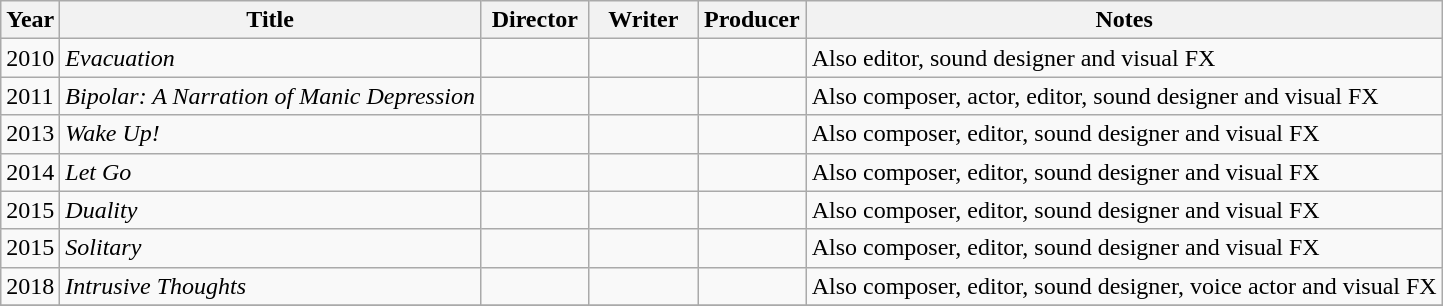<table class="wikitable sortable plainrowheaders">
<tr>
<th scope="col">Year</th>
<th scope="col">Title</th>
<th scope="col" style="width:65px;">Director</th>
<th scope="col" style="width:65px;">Writer</th>
<th scope="col" style="width:65px;">Producer</th>
<th scope="col">Notes</th>
</tr>
<tr>
<td>2010</td>
<td><em>Evacuation</em></td>
<td></td>
<td></td>
<td></td>
<td>Also editor, sound designer and visual FX</td>
</tr>
<tr>
<td>2011</td>
<td><em>Bipolar: A Narration of Manic Depression</em></td>
<td></td>
<td></td>
<td></td>
<td>Also composer, actor, editor, sound designer and visual FX</td>
</tr>
<tr>
<td>2013</td>
<td><em>Wake Up!</em></td>
<td></td>
<td></td>
<td></td>
<td>Also composer, editor, sound designer and visual FX</td>
</tr>
<tr>
<td>2014</td>
<td><em>Let Go</em></td>
<td></td>
<td></td>
<td></td>
<td>Also composer, editor, sound designer and visual FX</td>
</tr>
<tr>
<td>2015</td>
<td><em>Duality</em></td>
<td></td>
<td></td>
<td></td>
<td>Also composer, editor, sound designer and visual FX</td>
</tr>
<tr>
<td>2015</td>
<td><em>Solitary</em></td>
<td></td>
<td></td>
<td></td>
<td>Also composer, editor, sound designer and visual FX</td>
</tr>
<tr>
<td>2018</td>
<td><em>Intrusive Thoughts</em></td>
<td></td>
<td></td>
<td></td>
<td>Also composer, editor, sound designer, voice actor and visual FX</td>
</tr>
<tr>
</tr>
</table>
